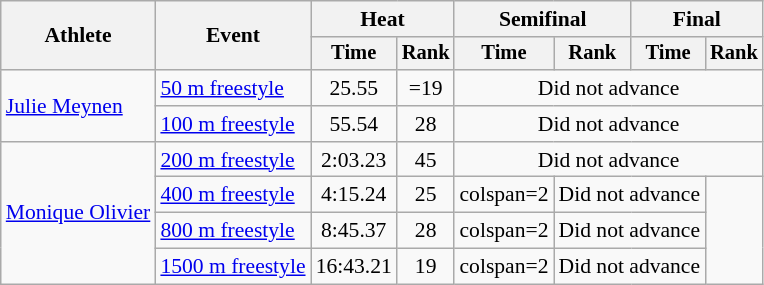<table class=wikitable style="font-size:90%">
<tr>
<th rowspan=2>Athlete</th>
<th rowspan=2>Event</th>
<th colspan="2">Heat</th>
<th colspan="2">Semifinal</th>
<th colspan="2">Final</th>
</tr>
<tr style="font-size:95%">
<th>Time</th>
<th>Rank</th>
<th>Time</th>
<th>Rank</th>
<th>Time</th>
<th>Rank</th>
</tr>
<tr align=center>
<td align=left rowspan=2><a href='#'>Julie Meynen</a></td>
<td align=left><a href='#'>50 m freestyle</a></td>
<td>25.55</td>
<td>=19</td>
<td colspan=4>Did not advance</td>
</tr>
<tr align=center>
<td align=left><a href='#'>100 m freestyle</a></td>
<td>55.54</td>
<td>28</td>
<td colspan=4>Did not advance</td>
</tr>
<tr align=center>
<td align=left rowspan=4><a href='#'>Monique Olivier</a></td>
<td align=left><a href='#'>200 m freestyle</a></td>
<td>2:03.23</td>
<td>45</td>
<td colspan=4>Did not advance</td>
</tr>
<tr align=center>
<td align=left><a href='#'>400 m freestyle</a></td>
<td>4:15.24</td>
<td>25</td>
<td>colspan=2 </td>
<td colspan=2>Did not advance</td>
</tr>
<tr align=center>
<td align=left><a href='#'>800 m freestyle</a></td>
<td>8:45.37</td>
<td>28</td>
<td>colspan=2 </td>
<td colspan=2>Did not advance</td>
</tr>
<tr align=center>
<td align=left><a href='#'>1500 m freestyle</a></td>
<td>16:43.21</td>
<td>19</td>
<td>colspan=2 </td>
<td colspan=2>Did not advance</td>
</tr>
</table>
